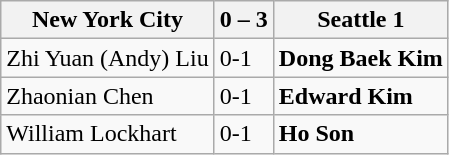<table class="wikitable">
<tr>
<th>New York City</th>
<th>0 – 3</th>
<th>Seattle 1</th>
</tr>
<tr>
<td>Zhi Yuan (Andy) Liu</td>
<td>0-1</td>
<td><strong>Dong Baek Kim</strong></td>
</tr>
<tr>
<td>Zhaonian Chen</td>
<td>0-1</td>
<td><strong>Edward Kim</strong></td>
</tr>
<tr>
<td>William Lockhart</td>
<td>0-1</td>
<td><strong>Ho Son</strong></td>
</tr>
</table>
